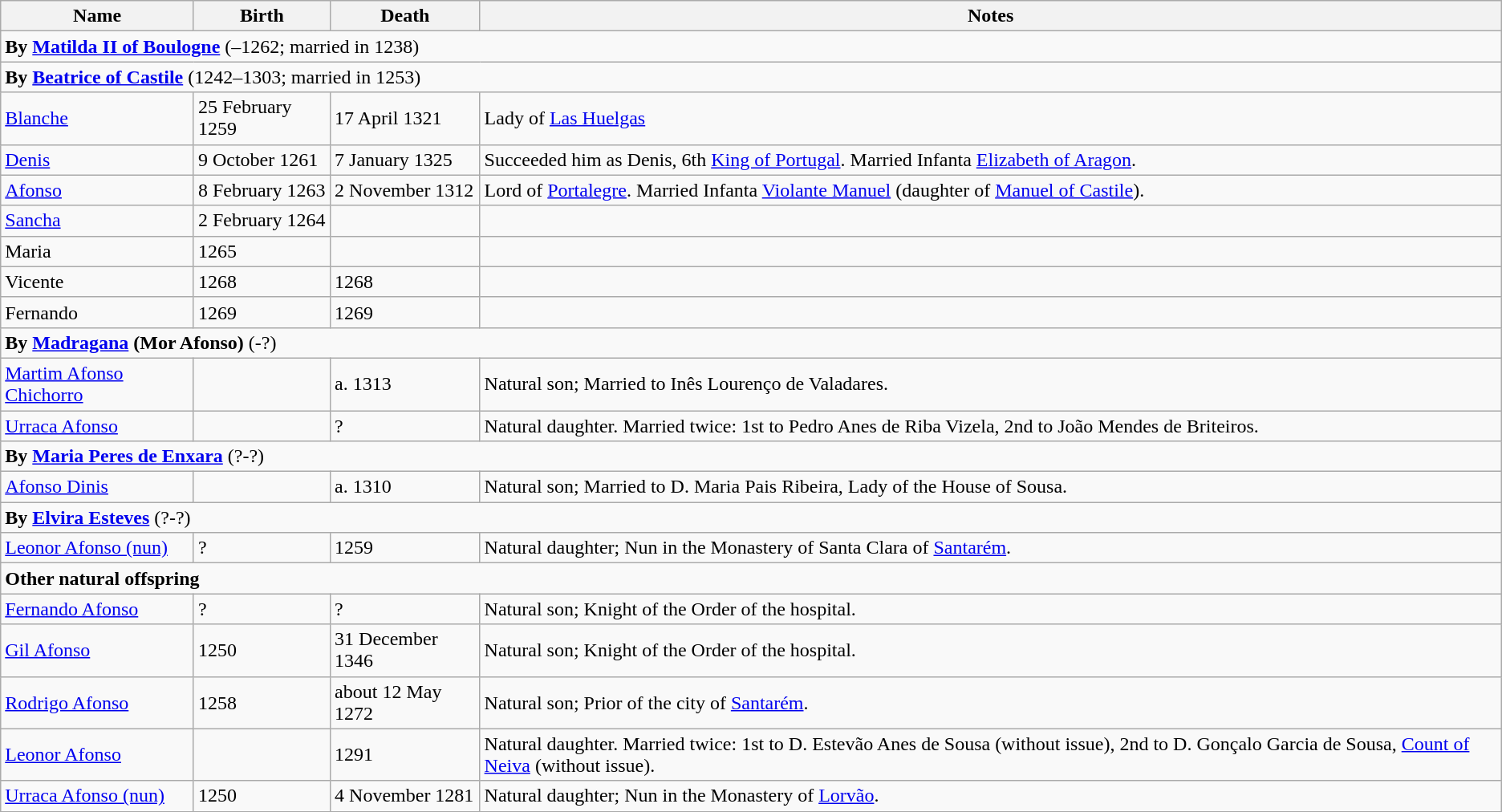<table class="wikitable">
<tr>
<th>Name</th>
<th>Birth</th>
<th>Death</th>
<th>Notes</th>
</tr>
<tr>
<td colspan=4><strong>By <a href='#'>Matilda II of Boulogne</a></strong> (–1262; married in 1238)</td>
</tr>
<tr>
<td colspan=4><strong>By <a href='#'>Beatrice of Castile</a></strong> (1242–1303; married in 1253)</td>
</tr>
<tr>
<td><a href='#'>Blanche</a></td>
<td>25 February 1259</td>
<td>17 April 1321</td>
<td>Lady of <a href='#'>Las Huelgas</a></td>
</tr>
<tr>
<td><a href='#'>Denis</a></td>
<td>9 October 1261</td>
<td>7 January 1325</td>
<td>Succeeded him as Denis, 6th <a href='#'>King of Portugal</a>. Married Infanta <a href='#'>Elizabeth of Aragon</a>.</td>
</tr>
<tr>
<td><a href='#'>Afonso</a></td>
<td>8 February 1263</td>
<td>2 November 1312</td>
<td>Lord of <a href='#'>Portalegre</a>. Married Infanta <a href='#'>Violante Manuel</a> (daughter of <a href='#'>Manuel of Castile</a>).</td>
</tr>
<tr>
<td><a href='#'>Sancha</a></td>
<td>2 February 1264</td>
<td></td>
<td> </td>
</tr>
<tr>
<td>Maria</td>
<td>1265</td>
<td></td>
<td> </td>
</tr>
<tr>
<td>Vicente</td>
<td>1268</td>
<td>1268</td>
<td> </td>
</tr>
<tr>
<td>Fernando</td>
<td>1269</td>
<td>1269</td>
<td> </td>
</tr>
<tr>
<td colspan=4><strong>By <a href='#'>Madragana</a> (Mor Afonso)</strong> (-?)</td>
</tr>
<tr>
<td><a href='#'>Martim Afonso Chichorro</a></td>
<td></td>
<td>a. 1313</td>
<td>Natural son; Married to Inês Lourenço de Valadares.</td>
</tr>
<tr>
<td><a href='#'>Urraca Afonso</a></td>
<td></td>
<td>?</td>
<td>Natural daughter. Married twice: 1st to Pedro Anes de Riba Vizela, 2nd to João Mendes de Briteiros.</td>
</tr>
<tr>
<td colspan=4><strong>By <a href='#'>Maria Peres de Enxara</a></strong> (?-?)</td>
</tr>
<tr>
<td><a href='#'>Afonso Dinis</a></td>
<td></td>
<td>a. 1310</td>
<td>Natural son; Married to D. Maria Pais Ribeira, Lady of the House of Sousa.</td>
</tr>
<tr>
<td colspan=4><strong>By <a href='#'>Elvira Esteves</a></strong> (?-?)</td>
</tr>
<tr>
<td><a href='#'>Leonor Afonso (nun)</a></td>
<td>?</td>
<td>1259</td>
<td>Natural daughter; Nun in the Monastery of Santa Clara of <a href='#'>Santarém</a>.</td>
</tr>
<tr>
<td colspan=4><strong>Other natural offspring</strong></td>
</tr>
<tr>
<td><a href='#'>Fernando Afonso</a></td>
<td>?</td>
<td>?</td>
<td>Natural son; Knight of the Order of the hospital.</td>
</tr>
<tr>
<td><a href='#'>Gil Afonso</a></td>
<td>1250</td>
<td>31 December 1346</td>
<td>Natural son; Knight of the Order of the hospital.</td>
</tr>
<tr>
<td><a href='#'>Rodrigo Afonso</a></td>
<td>1258</td>
<td>about 12 May 1272</td>
<td>Natural son; Prior of the city of <a href='#'>Santarém</a>.</td>
</tr>
<tr>
<td><a href='#'>Leonor Afonso</a></td>
<td></td>
<td>1291</td>
<td>Natural daughter. Married twice: 1st to D. Estevão Anes de Sousa (without issue), 2nd to D. Gonçalo Garcia de Sousa, <a href='#'>Count of Neiva</a> (without issue).</td>
</tr>
<tr>
<td><a href='#'>Urraca Afonso (nun)</a></td>
<td>1250</td>
<td>4 November 1281</td>
<td>Natural daughter; Nun in the Monastery of <a href='#'>Lorvão</a>.</td>
</tr>
<tr>
</tr>
</table>
